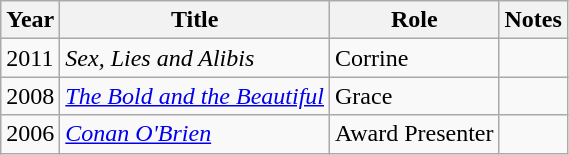<table class="wikitable sortable">
<tr>
<th>Year</th>
<th>Title</th>
<th>Role</th>
<th class="unsortable">Notes</th>
</tr>
<tr>
<td>2011</td>
<td><em>Sex, Lies and Alibis</em></td>
<td>Corrine</td>
<td></td>
</tr>
<tr>
<td>2008</td>
<td><em><a href='#'>The Bold and the Beautiful</a></em></td>
<td>Grace</td>
<td></td>
</tr>
<tr>
<td>2006</td>
<td><em><a href='#'>Conan O'Brien</a></em></td>
<td>Award Presenter</td>
<td></td>
</tr>
</table>
